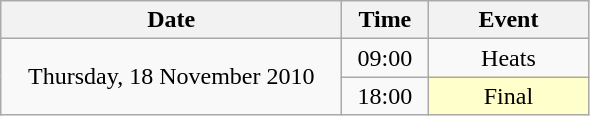<table class = "wikitable" style="text-align:center;">
<tr>
<th width=220>Date</th>
<th width=50>Time</th>
<th width=100>Event</th>
</tr>
<tr>
<td rowspan=2>Thursday, 18 November 2010</td>
<td>09:00</td>
<td>Heats</td>
</tr>
<tr>
<td>18:00</td>
<td bgcolor=ffffcc>Final</td>
</tr>
</table>
